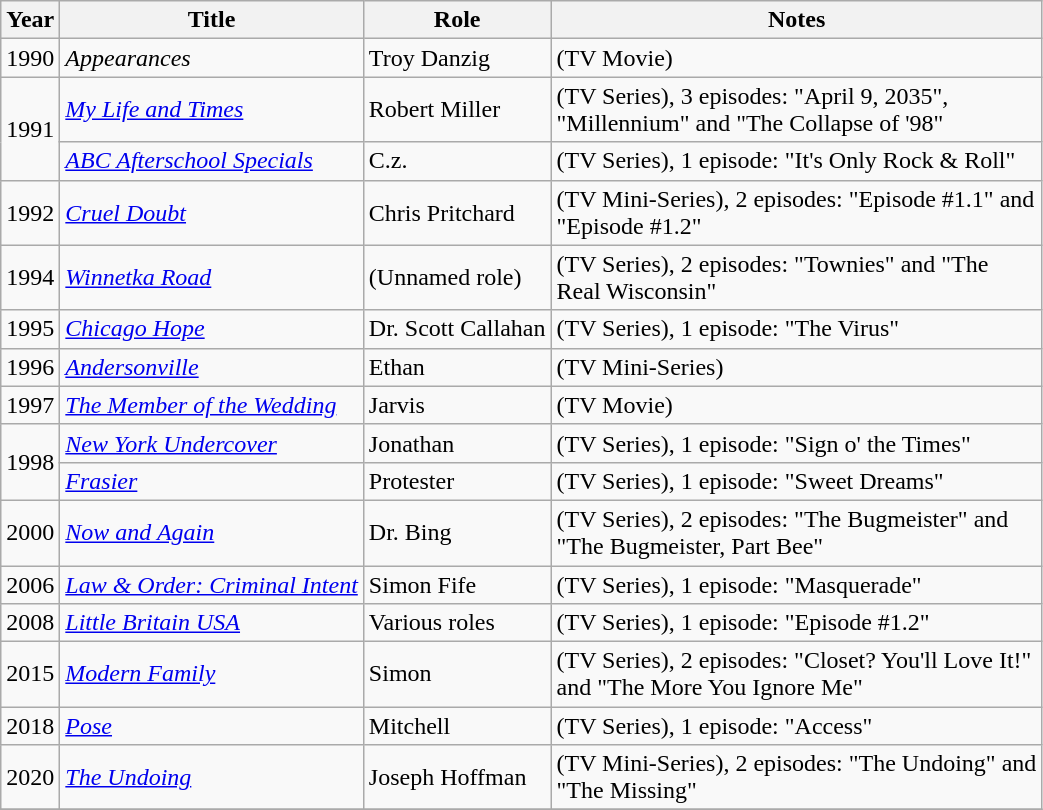<table class="wikitable sortable">
<tr>
<th>Year</th>
<th>Title</th>
<th>Role</th>
<th class="unsortable" style="width:20em;">Notes</th>
</tr>
<tr>
<td>1990</td>
<td><em>Appearances</em></td>
<td>Troy Danzig</td>
<td>(TV Movie)</td>
</tr>
<tr>
<td rowspan="2">1991</td>
<td><em><a href='#'>My Life and Times</a></em></td>
<td>Robert Miller</td>
<td>(TV Series), 3 episodes: "April 9, 2035", "Millennium" and "The Collapse of '98"</td>
</tr>
<tr>
<td><em><a href='#'>ABC Afterschool Specials</a></em></td>
<td>C.z.</td>
<td>(TV Series), 1 episode: "It's Only Rock & Roll"</td>
</tr>
<tr>
<td>1992</td>
<td><em><a href='#'>Cruel Doubt</a></em></td>
<td>Chris Pritchard</td>
<td>(TV Mini-Series), 2 episodes: "Episode #1.1" and "Episode #1.2"</td>
</tr>
<tr>
<td>1994</td>
<td><em><a href='#'>Winnetka Road</a></em></td>
<td>(Unnamed role)</td>
<td>(TV Series), 2 episodes: "Townies" and "The Real Wisconsin"</td>
</tr>
<tr>
<td>1995</td>
<td><em><a href='#'>Chicago Hope</a></em></td>
<td>Dr. Scott Callahan</td>
<td>(TV Series), 1 episode: "The Virus"</td>
</tr>
<tr>
<td>1996</td>
<td><em><a href='#'>Andersonville</a></em></td>
<td>Ethan</td>
<td>(TV Mini-Series)</td>
</tr>
<tr>
<td>1997</td>
<td><em><a href='#'>The Member of the Wedding</a></em></td>
<td>Jarvis</td>
<td>(TV Movie)</td>
</tr>
<tr>
<td rowspan="2">1998</td>
<td><em><a href='#'>New York Undercover</a></em></td>
<td>Jonathan</td>
<td>(TV Series), 1 episode: "Sign o' the Times"</td>
</tr>
<tr>
<td><em><a href='#'>Frasier</a></em></td>
<td>Protester</td>
<td>(TV Series), 1 episode: "Sweet Dreams"</td>
</tr>
<tr>
<td>2000</td>
<td><em><a href='#'>Now and Again</a></em></td>
<td>Dr. Bing</td>
<td>(TV Series), 2 episodes: "The Bugmeister" and "The Bugmeister, Part Bee"</td>
</tr>
<tr>
<td>2006</td>
<td><em><a href='#'>Law & Order: Criminal Intent</a></em></td>
<td>Simon Fife</td>
<td>(TV Series), 1 episode: "Masquerade"</td>
</tr>
<tr>
<td>2008</td>
<td><em><a href='#'>Little Britain USA</a></em></td>
<td>Various roles</td>
<td>(TV Series), 1 episode: "Episode #1.2"</td>
</tr>
<tr>
<td>2015</td>
<td><em><a href='#'>Modern Family</a></em></td>
<td>Simon</td>
<td>(TV Series), 2 episodes: "Closet? You'll Love It!" and "The More You Ignore Me"</td>
</tr>
<tr>
<td>2018</td>
<td><em><a href='#'>Pose</a></em></td>
<td>Mitchell</td>
<td>(TV Series), 1 episode: "Access"</td>
</tr>
<tr>
<td>2020</td>
<td><em><a href='#'>The Undoing</a></em></td>
<td>Joseph Hoffman</td>
<td>(TV Mini-Series), 2 episodes: "The Undoing" and "The Missing"</td>
</tr>
<tr>
</tr>
</table>
